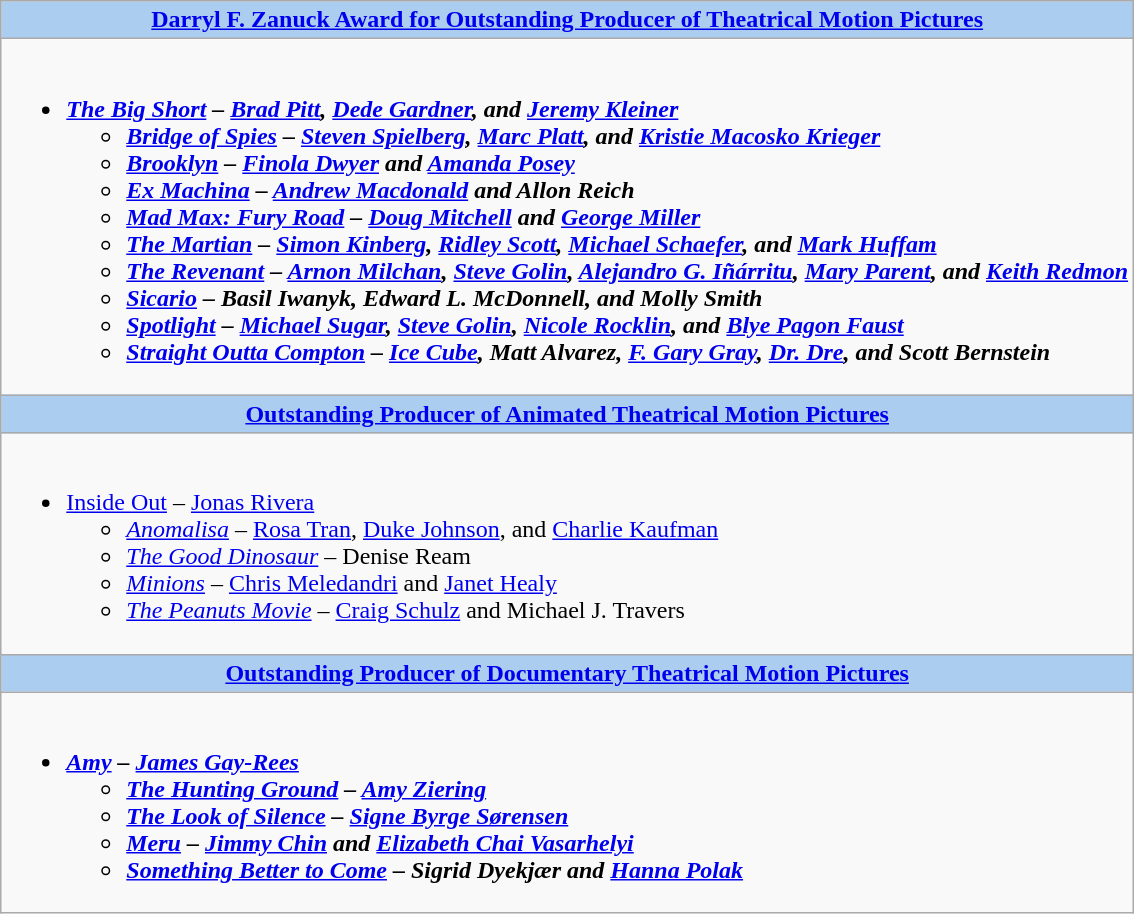<table class=wikitable style="width="100%">
<tr>
<th colspan="2" style="background:#abcdef;"><a href='#'>Darryl F. Zanuck Award for Outstanding Producer of Theatrical Motion Pictures</a></th>
</tr>
<tr>
<td colspan="2" style="vertical-align:top;"><br><ul><li><strong><em><a href='#'>The Big Short</a><em> – <a href='#'>Brad Pitt</a>, <a href='#'>Dede Gardner</a>, and <a href='#'>Jeremy Kleiner</a><strong><ul><li></em><a href='#'>Bridge of Spies</a><em> – <a href='#'>Steven Spielberg</a>, <a href='#'>Marc Platt</a>, and <a href='#'>Kristie Macosko Krieger</a></li><li></em><a href='#'>Brooklyn</a><em> – <a href='#'>Finola Dwyer</a> and <a href='#'>Amanda Posey</a></li><li></em><a href='#'>Ex Machina</a><em> – <a href='#'>Andrew Macdonald</a> and Allon Reich</li><li></em><a href='#'>Mad Max: Fury Road</a><em> – <a href='#'>Doug Mitchell</a> and <a href='#'>George Miller</a></li><li></em><a href='#'>The Martian</a><em> – <a href='#'>Simon Kinberg</a>, <a href='#'>Ridley Scott</a>, <a href='#'>Michael Schaefer</a>, and <a href='#'>Mark Huffam</a></li><li></em><a href='#'>The Revenant</a><em> – <a href='#'>Arnon Milchan</a>, <a href='#'>Steve Golin</a>, <a href='#'>Alejandro G. Iñárritu</a>, <a href='#'>Mary Parent</a>, and <a href='#'>Keith Redmon</a></li><li></em><a href='#'>Sicario</a><em> – Basil Iwanyk, Edward L. McDonnell, and Molly Smith</li><li></em><a href='#'>Spotlight</a><em> – <a href='#'>Michael Sugar</a>, <a href='#'>Steve Golin</a>, <a href='#'>Nicole Rocklin</a>, and <a href='#'>Blye Pagon Faust</a></li><li></em><a href='#'>Straight Outta Compton</a><em> – <a href='#'>Ice Cube</a>, Matt Alvarez, <a href='#'>F. Gary Gray</a>, <a href='#'>Dr. Dre</a>, and Scott Bernstein</li></ul></li></ul></td>
</tr>
<tr>
<th colspan="2" style="background:#abcdef;"><a href='#'>Outstanding Producer of Animated Theatrical Motion Pictures</a></th>
</tr>
<tr>
<td colspan="2" style="vertical-align:top;"><br><ul><li></em></strong><a href='#'>Inside Out</a></em> – <a href='#'>Jonas Rivera</a></strong><ul><li><em><a href='#'>Anomalisa</a></em> – <a href='#'>Rosa Tran</a>, <a href='#'>Duke Johnson</a>, and <a href='#'>Charlie Kaufman</a></li><li><em><a href='#'>The Good Dinosaur</a></em> – Denise Ream</li><li><em><a href='#'>Minions</a></em> – <a href='#'>Chris Meledandri</a> and <a href='#'>Janet Healy</a></li><li><em><a href='#'>The Peanuts Movie</a></em> – <a href='#'>Craig Schulz</a> and Michael J. Travers</li></ul></li></ul></td>
</tr>
<tr>
<th colspan="2" style="background:#abcdef;"><a href='#'>Outstanding Producer of Documentary Theatrical Motion Pictures</a></th>
</tr>
<tr>
<td colspan="2" style="vertical-align:top;"><br><ul><li><strong><em><a href='#'>Amy</a><em> – <a href='#'>James Gay-Rees</a><strong><ul><li></em><a href='#'>The Hunting Ground</a><em> – <a href='#'>Amy Ziering</a></li><li></em><a href='#'>The Look of Silence</a><em> – <a href='#'>Signe Byrge Sørensen</a></li><li></em><a href='#'>Meru</a><em> – <a href='#'>Jimmy Chin</a> and <a href='#'>Elizabeth Chai Vasarhelyi</a></li><li></em><a href='#'>Something Better to Come</a><em> – Sigrid Dyekjær and <a href='#'>Hanna Polak</a></li></ul></li></ul></td>
</tr>
</table>
